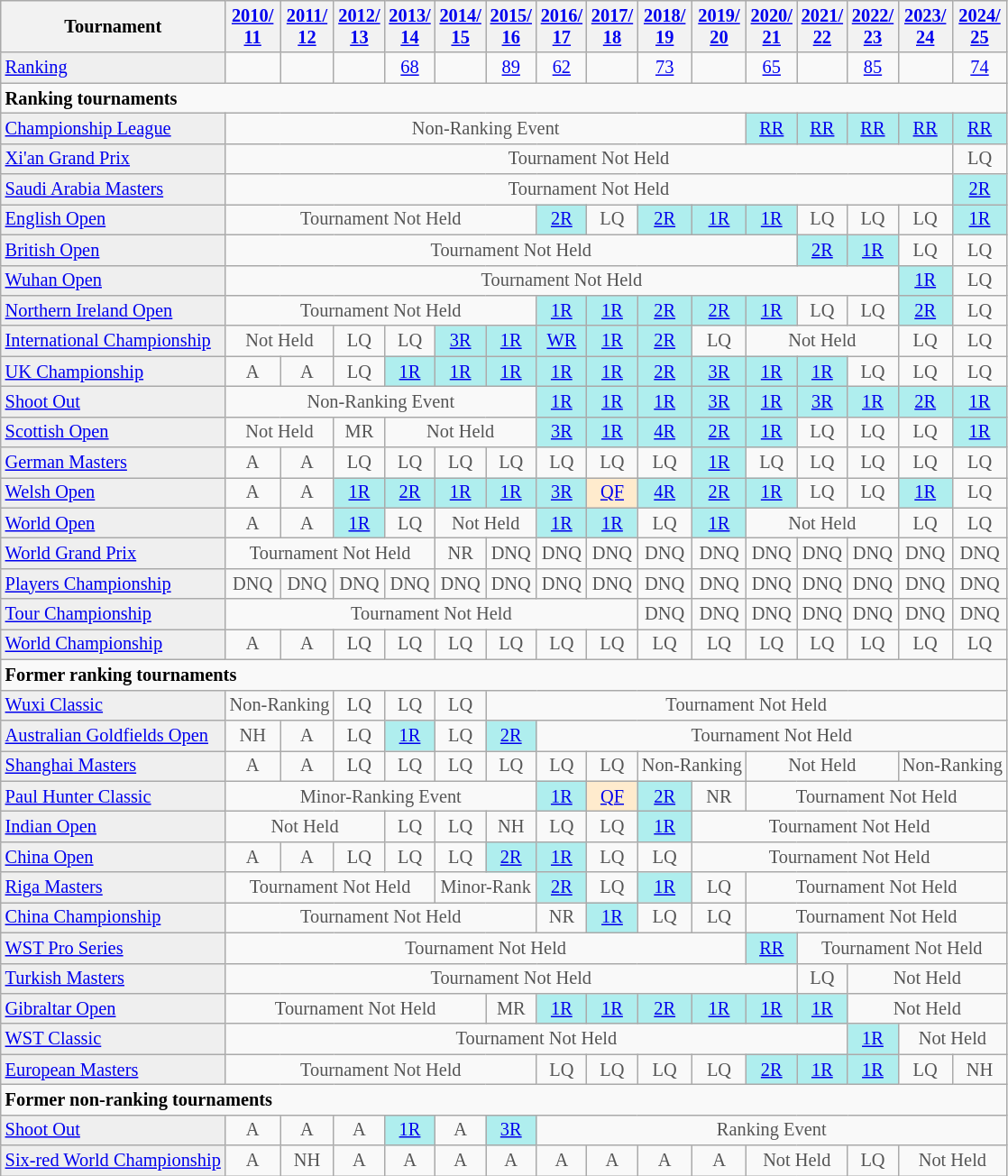<table class="wikitable" style="font-size:85%;">
<tr>
<th>Tournament</th>
<th><a href='#'>2010/<br>11</a></th>
<th><a href='#'>2011/<br>12</a></th>
<th><a href='#'>2012/<br>13</a></th>
<th><a href='#'>2013/<br>14</a></th>
<th><a href='#'>2014/<br>15</a></th>
<th><a href='#'>2015/<br>16</a></th>
<th><a href='#'>2016/<br>17</a></th>
<th><a href='#'>2017/<br>18</a></th>
<th><a href='#'>2018/<br>19</a></th>
<th><a href='#'>2019/<br>20</a></th>
<th><a href='#'>2020/<br>21</a></th>
<th><a href='#'>2021/<br>22</a></th>
<th><a href='#'>2022/<br>23</a></th>
<th><a href='#'>2023/<br>24</a></th>
<th><a href='#'>2024/<br>25</a></th>
</tr>
<tr>
<td style="background:#EFEFEF;"><a href='#'>Ranking</a></td>
<td align="center"></td>
<td align="center"></td>
<td align="center"></td>
<td align="center"><a href='#'>68</a></td>
<td align="center"></td>
<td align="center"><a href='#'>89</a></td>
<td align="center"><a href='#'>62</a></td>
<td align="center"></td>
<td align="center"><a href='#'>73</a></td>
<td align="center"></td>
<td align="center"><a href='#'>65</a></td>
<td align="center"></td>
<td align="center"><a href='#'>85</a></td>
<td align="center"></td>
<td align="center"><a href='#'>74</a></td>
</tr>
<tr>
<td colspan="20"><strong>Ranking tournaments</strong></td>
</tr>
<tr>
<td style="background:#EFEFEF;"><a href='#'>Championship League</a></td>
<td align="center" colspan="10" style="color:#555555;">Non-Ranking Event</td>
<td align="center" style="background:#afeeee;"><a href='#'>RR</a></td>
<td align="center" style="background:#afeeee;"><a href='#'>RR</a></td>
<td align="center" style="background:#afeeee;"><a href='#'>RR</a></td>
<td align="center" style="background:#afeeee;"><a href='#'>RR</a></td>
<td align="center" style="background:#afeeee;"><a href='#'>RR</a></td>
</tr>
<tr>
<td style="background:#EFEFEF;"><a href='#'>Xi'an Grand Prix</a></td>
<td align="center" colspan="14" style="color:#555555;">Tournament Not Held</td>
<td align="center" style="color:#555555;">LQ</td>
</tr>
<tr>
<td style="background:#EFEFEF;"><a href='#'>Saudi Arabia Masters</a></td>
<td align="center" colspan="14" style="color:#555555;">Tournament Not Held</td>
<td align="center" style="background:#afeeee;"><a href='#'>2R</a></td>
</tr>
<tr>
<td style="background:#EFEFEF;"><a href='#'>English Open</a></td>
<td align="center" colspan="6" style="color:#555555;">Tournament Not Held</td>
<td align="center" style="background:#afeeee;"><a href='#'>2R</a></td>
<td align="center" style="color:#555555;">LQ</td>
<td align="center" style="background:#afeeee;"><a href='#'>2R</a></td>
<td align="center" style="background:#afeeee;"><a href='#'>1R</a></td>
<td align="center" style="background:#afeeee;"><a href='#'>1R</a></td>
<td align="center" style="color:#555555;">LQ</td>
<td align="center" style="color:#555555;">LQ</td>
<td align="center" style="color:#555555;">LQ</td>
<td align="center" style="background:#afeeee;"><a href='#'>1R</a></td>
</tr>
<tr>
<td style="background:#EFEFEF;"><a href='#'>British Open</a></td>
<td align="center" colspan="11" style="color:#555555;">Tournament Not Held</td>
<td align="center" style="background:#afeeee;"><a href='#'>2R</a></td>
<td align="center" style="background:#afeeee;"><a href='#'>1R</a></td>
<td align="center" style="color:#555555;">LQ</td>
<td align="center" style="color:#555555;">LQ</td>
</tr>
<tr>
<td style="background:#EFEFEF;"><a href='#'>Wuhan Open</a></td>
<td align="center" colspan="13" style="color:#555555;">Tournament Not Held</td>
<td align="center" style="background:#afeeee;"><a href='#'>1R</a></td>
<td align="center" style="color:#555555;">LQ</td>
</tr>
<tr>
<td style="background:#EFEFEF;"><a href='#'>Northern Ireland Open</a></td>
<td align="center" colspan="6" style="color:#555555;">Tournament Not Held</td>
<td align="center" style="background:#afeeee;"><a href='#'>1R</a></td>
<td align="center" style="background:#afeeee;"><a href='#'>1R</a></td>
<td align="center" style="background:#afeeee;"><a href='#'>2R</a></td>
<td align="center" style="background:#afeeee;"><a href='#'>2R</a></td>
<td align="center" style="background:#afeeee;"><a href='#'>1R</a></td>
<td align="center" style="color:#555555;">LQ</td>
<td align="center" style="color:#555555;">LQ</td>
<td align="center" style="background:#afeeee;"><a href='#'>2R</a></td>
<td align="center" style="color:#555555;">LQ</td>
</tr>
<tr>
<td style="background:#EFEFEF;"><a href='#'>International Championship</a></td>
<td align="center" colspan="2" style="color:#555555;">Not Held</td>
<td align="center" style="color:#555555;">LQ</td>
<td align="center" style="color:#555555;">LQ</td>
<td align="center" style="background:#afeeee;"><a href='#'>3R</a></td>
<td align="center" style="background:#afeeee;"><a href='#'>1R</a></td>
<td align="center" style="background:#afeeee;"><a href='#'>WR</a></td>
<td align="center" style="background:#afeeee;"><a href='#'>1R</a></td>
<td align="center" style="background:#afeeee;"><a href='#'>2R</a></td>
<td align="center" style="color:#555555;">LQ</td>
<td align="center" colspan="3" style="color:#555555;">Not Held</td>
<td align="center" style="color:#555555;">LQ</td>
<td align="center" style="color:#555555;">LQ</td>
</tr>
<tr>
<td style="background:#EFEFEF;"><a href='#'>UK Championship</a></td>
<td align="center" style="color:#555555;">A</td>
<td align="center" style="color:#555555;">A</td>
<td align="center" style="color:#555555;">LQ</td>
<td align="center" style="background:#afeeee;"><a href='#'>1R</a></td>
<td align="center" style="background:#afeeee;"><a href='#'>1R</a></td>
<td align="center" style="background:#afeeee;"><a href='#'>1R</a></td>
<td align="center" style="background:#afeeee;"><a href='#'>1R</a></td>
<td align="center" style="background:#afeeee;"><a href='#'>1R</a></td>
<td align="center" style="background:#afeeee;"><a href='#'>2R</a></td>
<td align="center" style="background:#afeeee;"><a href='#'>3R</a></td>
<td align="center" style="background:#afeeee;"><a href='#'>1R</a></td>
<td align="center" style="background:#afeeee;"><a href='#'>1R</a></td>
<td align="center" style="color:#555555;">LQ</td>
<td align="center" style="color:#555555;">LQ</td>
<td align="center" style="color:#555555;">LQ</td>
</tr>
<tr>
<td style="background:#EFEFEF;"><a href='#'>Shoot Out</a></td>
<td align="center" colspan="6" style="color:#555555;">Non-Ranking Event</td>
<td align="center" style="background:#afeeee;"><a href='#'>1R</a></td>
<td align="center" style="background:#afeeee;"><a href='#'>1R</a></td>
<td align="center" style="background:#afeeee;"><a href='#'>1R</a></td>
<td align="center" style="background:#afeeee;"><a href='#'>3R</a></td>
<td align="center" style="background:#afeeee;"><a href='#'>1R</a></td>
<td align="center" style="background:#afeeee;"><a href='#'>3R</a></td>
<td align="center" style="background:#afeeee;"><a href='#'>1R</a></td>
<td align="center" style="background:#afeeee;"><a href='#'>2R</a></td>
<td align="center" style="background:#afeeee;"><a href='#'>1R</a></td>
</tr>
<tr>
<td style="background:#EFEFEF;"><a href='#'>Scottish Open</a></td>
<td align="center" colspan="2" style="color:#555555;">Not Held</td>
<td align="center" style="color:#555555;">MR</td>
<td align="center" colspan="3" style="color:#555555;">Not Held</td>
<td align="center" style="background:#afeeee;"><a href='#'>3R</a></td>
<td align="center" style="background:#afeeee;"><a href='#'>1R</a></td>
<td align="center" style="background:#afeeee;"><a href='#'>4R</a></td>
<td align="center" style="background:#afeeee;"><a href='#'>2R</a></td>
<td align="center" style="background:#afeeee;"><a href='#'>1R</a></td>
<td align="center" style="color:#555555;">LQ</td>
<td align="center" style="color:#555555;">LQ</td>
<td align="center" style="color:#555555;">LQ</td>
<td align="center" style="background:#afeeee;"><a href='#'>1R</a></td>
</tr>
<tr>
<td style="background:#EFEFEF;"><a href='#'>German Masters</a></td>
<td align="center" style="color:#555555;">A</td>
<td align="center" style="color:#555555;">A</td>
<td align="center" style="color:#555555;">LQ</td>
<td align="center" style="color:#555555;">LQ</td>
<td align="center" style="color:#555555;">LQ</td>
<td align="center" style="color:#555555;">LQ</td>
<td align="center" style="color:#555555;">LQ</td>
<td align="center" style="color:#555555;">LQ</td>
<td align="center" style="color:#555555;">LQ</td>
<td align="center" style="background:#afeeee;"><a href='#'>1R</a></td>
<td align="center" style="color:#555555;">LQ</td>
<td align="center" style="color:#555555;">LQ</td>
<td align="center" style="color:#555555;">LQ</td>
<td align="center" style="color:#555555;">LQ</td>
<td align="center" style="color:#555555;">LQ</td>
</tr>
<tr>
<td style="background:#EFEFEF;"><a href='#'>Welsh Open</a></td>
<td align="center" style="color:#555555;">A</td>
<td align="center" style="color:#555555;">A</td>
<td align="center" style="background:#afeeee;"><a href='#'>1R</a></td>
<td align="center" style="background:#afeeee;"><a href='#'>2R</a></td>
<td align="center" style="background:#afeeee;"><a href='#'>1R</a></td>
<td align="center" style="background:#afeeee;"><a href='#'>1R</a></td>
<td align="center" style="background:#afeeee;"><a href='#'>3R</a></td>
<td align="center" style="background:#ffebcd;"><a href='#'>QF</a></td>
<td align="center" style="background:#afeeee;"><a href='#'>4R</a></td>
<td align="center" style="background:#afeeee;"><a href='#'>2R</a></td>
<td align="center" style="background:#afeeee;"><a href='#'>1R</a></td>
<td align="center" style="color:#555555;">LQ</td>
<td align="center" style="color:#555555;">LQ</td>
<td align="center" style="background:#afeeee;"><a href='#'>1R</a></td>
<td align="center" style="color:#555555;">LQ</td>
</tr>
<tr>
<td style="background:#EFEFEF;"><a href='#'>World Open</a></td>
<td align="center" style="color:#555555;">A</td>
<td align="center" style="color:#555555;">A</td>
<td align="center" style="background:#afeeee;"><a href='#'>1R</a></td>
<td align="center" style="color:#555555;">LQ</td>
<td align="center" colspan="2" style="color:#555555;">Not Held</td>
<td align="center" style="background:#afeeee;"><a href='#'>1R</a></td>
<td align="center" style="background:#afeeee;"><a href='#'>1R</a></td>
<td align="center" style="color:#555555;">LQ</td>
<td align="center" style="background:#afeeee;"><a href='#'>1R</a></td>
<td align="center" colspan="3" style="color:#555555;">Not Held</td>
<td align="center" style="color:#555555;">LQ</td>
<td align="center" style="color:#555555;">LQ</td>
</tr>
<tr>
<td style="background:#EFEFEF;"><a href='#'>World Grand Prix</a></td>
<td align="center" colspan="4" style="color:#555555;">Tournament Not Held</td>
<td align="center" style="color:#555555;">NR</td>
<td align="center" style="color:#555555;">DNQ</td>
<td align="center" style="color:#555555;">DNQ</td>
<td align="center" style="color:#555555;">DNQ</td>
<td align="center" style="color:#555555;">DNQ</td>
<td align="center" style="color:#555555;">DNQ</td>
<td align="center" style="color:#555555;">DNQ</td>
<td align="center" style="color:#555555;">DNQ</td>
<td align="center" style="color:#555555;">DNQ</td>
<td align="center" style="color:#555555;">DNQ</td>
<td align="center" style="color:#555555;">DNQ</td>
</tr>
<tr>
<td style="background:#EFEFEF;"><a href='#'>Players Championship</a></td>
<td align="center" style="color:#555555;">DNQ</td>
<td align="center" style="color:#555555;">DNQ</td>
<td align="center" style="color:#555555;">DNQ</td>
<td align="center" style="color:#555555;">DNQ</td>
<td align="center" style="color:#555555;">DNQ</td>
<td align="center" style="color:#555555;">DNQ</td>
<td align="center" style="color:#555555;">DNQ</td>
<td align="center" style="color:#555555;">DNQ</td>
<td align="center" style="color:#555555;">DNQ</td>
<td align="center" style="color:#555555;">DNQ</td>
<td align="center" style="color:#555555;">DNQ</td>
<td align="center" style="color:#555555;">DNQ</td>
<td align="center" style="color:#555555;">DNQ</td>
<td align="center" style="color:#555555;">DNQ</td>
<td align="center" style="color:#555555;">DNQ</td>
</tr>
<tr>
<td style="background:#EFEFEF;"><a href='#'>Tour Championship</a></td>
<td align="center" colspan="8" style="color:#555555;">Tournament Not Held</td>
<td align="center" style="color:#555555;">DNQ</td>
<td align="center" style="color:#555555;">DNQ</td>
<td align="center" style="color:#555555;">DNQ</td>
<td align="center" style="color:#555555;">DNQ</td>
<td align="center" style="color:#555555;">DNQ</td>
<td align="center" style="color:#555555;">DNQ</td>
<td align="center" style="color:#555555;">DNQ</td>
</tr>
<tr>
<td style="background:#EFEFEF;"><a href='#'>World Championship</a></td>
<td align="center" style="color:#555555;">A</td>
<td align="center" style="color:#555555;">A</td>
<td align="center" style="color:#555555;">LQ</td>
<td align="center" style="color:#555555;">LQ</td>
<td align="center" style="color:#555555;">LQ</td>
<td align="center" style="color:#555555;">LQ</td>
<td align="center" style="color:#555555;">LQ</td>
<td align="center" style="color:#555555;">LQ</td>
<td align="center" style="color:#555555;">LQ</td>
<td align="center" style="color:#555555;">LQ</td>
<td align="center" style="color:#555555;">LQ</td>
<td align="center" style="color:#555555;">LQ</td>
<td align="center" style="color:#555555;">LQ</td>
<td align="center" style="color:#555555;">LQ</td>
<td align="center" style="color:#555555;">LQ</td>
</tr>
<tr>
<td colspan="20"><strong>Former ranking tournaments</strong></td>
</tr>
<tr>
<td style="background:#EFEFEF;"><a href='#'>Wuxi Classic</a></td>
<td align="center" colspan="2" style="color:#555555;">Non-Ranking</td>
<td align="center" style="color:#555555;">LQ</td>
<td align="center" style="color:#555555;">LQ</td>
<td align="center" style="color:#555555;">LQ</td>
<td align="center" colspan="20" style="color:#555555;">Tournament Not Held</td>
</tr>
<tr>
<td style="background:#EFEFEF;"><a href='#'>Australian Goldfields Open</a></td>
<td align="center" style="color:#555555;">NH</td>
<td align="center" style="color:#555555;">A</td>
<td align="center" style="color:#555555;">LQ</td>
<td align="center" style="background:#afeeee;"><a href='#'>1R</a></td>
<td align="center" style="color:#555555;">LQ</td>
<td align="center" style="background:#afeeee;"><a href='#'>2R</a></td>
<td align="center" colspan="20" style="color:#555555;">Tournament Not Held</td>
</tr>
<tr>
<td style="background:#EFEFEF;"><a href='#'>Shanghai Masters</a></td>
<td align="center" style="color:#555555;">A</td>
<td align="center" style="color:#555555;">A</td>
<td align="center" style="color:#555555;">LQ</td>
<td align="center" style="color:#555555;">LQ</td>
<td align="center" style="color:#555555;">LQ</td>
<td align="center" style="color:#555555;">LQ</td>
<td align="center" style="color:#555555;">LQ</td>
<td align="center" style="color:#555555;">LQ</td>
<td align="center" colspan="2" style="color:#555555;">Non-Ranking</td>
<td align="center" colspan="3" style="color:#555555;">Not Held</td>
<td align="center" colspan="2" style="color:#555555;">Non-Ranking</td>
</tr>
<tr>
<td style="background:#EFEFEF;"><a href='#'>Paul Hunter Classic</a></td>
<td align="center" colspan="6" style="color:#555555;">Minor-Ranking Event</td>
<td align="center" style="background:#afeeee;"><a href='#'>1R</a></td>
<td align="center" style="background:#ffebcd;"><a href='#'>QF</a></td>
<td align="center" style="background:#afeeee;"><a href='#'>2R</a></td>
<td align="center" style="color:#555555;">NR</td>
<td align="center" colspan="20" style="color:#555555;">Tournament Not Held</td>
</tr>
<tr>
<td style="background:#EFEFEF;"><a href='#'>Indian Open</a></td>
<td align="center" colspan="3" style="color:#555555;">Not Held</td>
<td align="center" style="color:#555555;">LQ</td>
<td align="center" style="color:#555555;">LQ</td>
<td align="center" style="color:#555555;">NH</td>
<td align="center" style="color:#555555;">LQ</td>
<td align="center" style="color:#555555;">LQ</td>
<td align="center" style="background:#afeeee;"><a href='#'>1R</a></td>
<td align="center" colspan="20" style="color:#555555;">Tournament Not Held</td>
</tr>
<tr>
<td style="background:#EFEFEF;"><a href='#'>China Open</a></td>
<td align="center" style="color:#555555;">A</td>
<td align="center" style="color:#555555;">A</td>
<td align="center" style="color:#555555;">LQ</td>
<td align="center" style="color:#555555;">LQ</td>
<td align="center" style="color:#555555;">LQ</td>
<td align="center" style="background:#afeeee;"><a href='#'>2R</a></td>
<td align="center" style="background:#afeeee;"><a href='#'>1R</a></td>
<td align="center" style="color:#555555;">LQ</td>
<td align="center" style="color:#555555;">LQ</td>
<td align="center" colspan="20" style="color:#555555;">Tournament Not Held</td>
</tr>
<tr>
<td style="background:#EFEFEF;"><a href='#'>Riga Masters</a></td>
<td align="center" colspan="4" style="color:#555555;">Tournament Not Held</td>
<td align="center" colspan="2" style="color:#555555;">Minor-Rank</td>
<td align="center" style="background:#afeeee;"><a href='#'>2R</a></td>
<td align="center" style="color:#555555;">LQ</td>
<td align="center" style="background:#afeeee;"><a href='#'>1R</a></td>
<td align="center" style="color:#555555;">LQ</td>
<td align="center" colspan="20" style="color:#555555;">Tournament Not Held</td>
</tr>
<tr>
<td style="background:#EFEFEF;"><a href='#'>China Championship</a></td>
<td align="center" colspan="6" style="color:#555555;">Tournament Not Held</td>
<td align="center" style="color:#555555;">NR</td>
<td align="center" style="background:#afeeee;"><a href='#'>1R</a></td>
<td align="center" style="color:#555555;">LQ</td>
<td align="center" style="color:#555555;">LQ</td>
<td align="center" colspan="20" style="color:#555555;">Tournament Not Held</td>
</tr>
<tr>
<td style="background:#EFEFEF;"><a href='#'>WST Pro Series</a></td>
<td align="center" colspan="10" style="color:#555555;">Tournament Not Held</td>
<td align="center" style="background:#afeeee;"><a href='#'>RR</a></td>
<td align="center" colspan="20" style="color:#555555;">Tournament Not Held</td>
</tr>
<tr>
<td style="background:#EFEFEF;"><a href='#'>Turkish Masters</a></td>
<td align="center" colspan="11" style="color:#555555;">Tournament Not Held</td>
<td align="center" style="color:#555555;">LQ</td>
<td align="center" colspan="20" style="color:#555555;">Not Held</td>
</tr>
<tr>
<td style="background:#EFEFEF;"><a href='#'>Gibraltar Open</a></td>
<td align="center" colspan="5" style="color:#555555;">Tournament Not Held</td>
<td align="center" style="color:#555555;">MR</td>
<td align="center" style="background:#afeeee;"><a href='#'>1R</a></td>
<td align="center" style="background:#afeeee;"><a href='#'>1R</a></td>
<td align="center" style="background:#afeeee;"><a href='#'>2R</a></td>
<td align="center" style="background:#afeeee;"><a href='#'>1R</a></td>
<td align="center" style="background:#afeeee;"><a href='#'>1R</a></td>
<td align="center" style="background:#afeeee;"><a href='#'>1R</a></td>
<td align="center" colspan="20" style="color:#555555;">Not Held</td>
</tr>
<tr>
<td style="background:#EFEFEF;"><a href='#'>WST Classic</a></td>
<td align="center" colspan="12" style="color:#555555;">Tournament Not Held</td>
<td align="center" style="background:#afeeee;"><a href='#'>1R</a></td>
<td align="center" colspan="2" style="color:#555555;">Not Held</td>
</tr>
<tr>
<td style="background:#EFEFEF;"><a href='#'>European Masters</a></td>
<td align="center" colspan="6" style="color:#555555;">Tournament Not Held</td>
<td align="center" style="color:#555555;">LQ</td>
<td align="center" style="color:#555555;">LQ</td>
<td align="center" style="color:#555555;">LQ</td>
<td align="center" style="color:#555555;">LQ</td>
<td align="center" style="background:#afeeee;"><a href='#'>2R</a></td>
<td align="center" style="background:#afeeee;"><a href='#'>1R</a></td>
<td align="center" style="background:#afeeee;"><a href='#'>1R</a></td>
<td align="center" style="color:#555555;">LQ</td>
<td align="center" style="color:#555555;">NH</td>
</tr>
<tr>
<td colspan="20"><strong>Former non-ranking tournaments</strong></td>
</tr>
<tr>
<td style="background:#EFEFEF;"><a href='#'>Shoot Out</a></td>
<td align="center" style="color:#555555;">A</td>
<td align="center" style="color:#555555;">A</td>
<td align="center" style="color:#555555;">A</td>
<td align="center" style="background:#afeeee;"><a href='#'>1R</a></td>
<td align="center" style="color:#555555;">A</td>
<td align="center" style="background:#afeeee;"><a href='#'>3R</a></td>
<td align="center" colspan="20" style="color:#555555;">Ranking Event</td>
</tr>
<tr>
<td style="background:#EFEFEF;"><a href='#'>Six-red World Championship</a></td>
<td align="center" style="color:#555555;">A</td>
<td align="center" style="color:#555555;">NH</td>
<td align="center" style="color:#555555;">A</td>
<td align="center" style="color:#555555;">A</td>
<td align="center" style="color:#555555;">A</td>
<td align="center" style="color:#555555;">A</td>
<td align="center" style="color:#555555;">A</td>
<td align="center" style="color:#555555;">A</td>
<td align="center" style="color:#555555;">A</td>
<td align="center" style="color:#555555;">A</td>
<td align="center" colspan="2" style="color:#555555;">Not Held</td>
<td align="center" style="color:#555555;">LQ</td>
<td align="center" colspan="2" style="color:#555555;">Not Held</td>
</tr>
</table>
